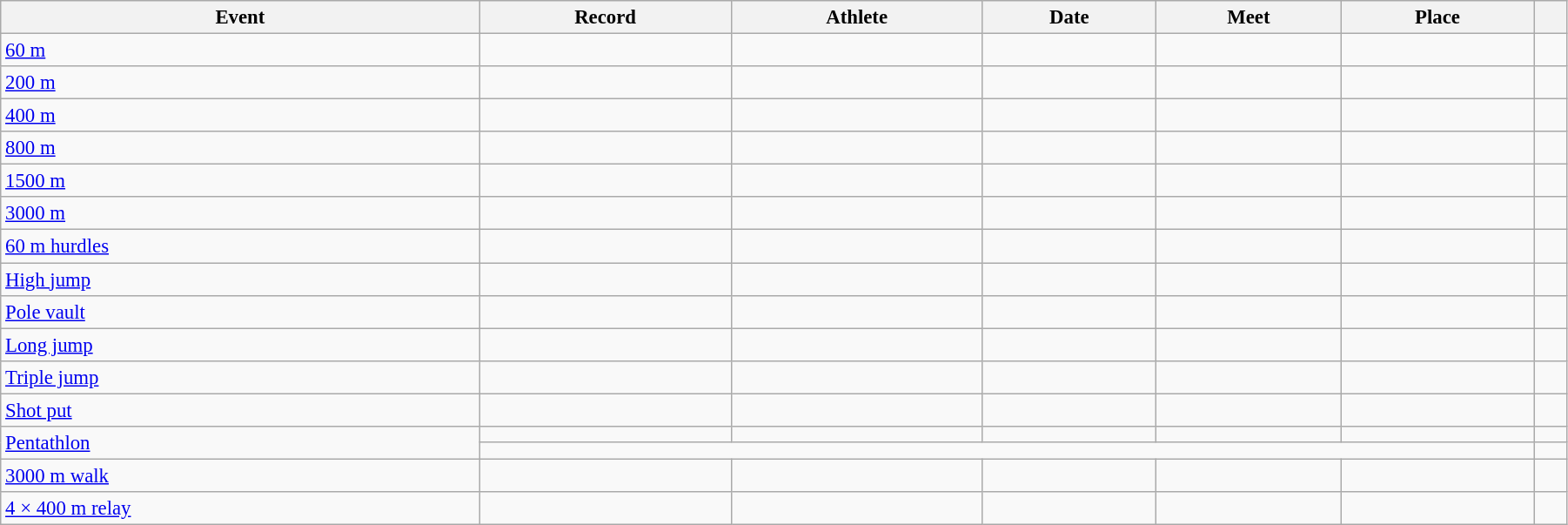<table class="wikitable" style="font-size:95%; width: 95%;">
<tr>
<th>Event</th>
<th>Record</th>
<th>Athlete</th>
<th>Date</th>
<th>Meet</th>
<th>Place</th>
<th></th>
</tr>
<tr>
<td><a href='#'>60 m</a></td>
<td></td>
<td></td>
<td></td>
<td></td>
<td></td>
<td></td>
</tr>
<tr>
<td><a href='#'>200 m</a></td>
<td></td>
<td></td>
<td></td>
<td></td>
<td></td>
<td></td>
</tr>
<tr>
<td><a href='#'>400 m</a></td>
<td></td>
<td></td>
<td></td>
<td></td>
<td></td>
<td></td>
</tr>
<tr>
<td><a href='#'>800 m</a></td>
<td></td>
<td></td>
<td></td>
<td></td>
<td></td>
<td></td>
</tr>
<tr>
<td><a href='#'>1500 m</a></td>
<td></td>
<td></td>
<td></td>
<td></td>
<td></td>
<td></td>
</tr>
<tr>
<td><a href='#'>3000 m</a></td>
<td></td>
<td></td>
<td></td>
<td></td>
<td></td>
<td></td>
</tr>
<tr>
<td><a href='#'>60 m hurdles</a></td>
<td></td>
<td></td>
<td></td>
<td></td>
<td></td>
<td></td>
</tr>
<tr>
<td><a href='#'>High jump</a></td>
<td></td>
<td></td>
<td></td>
<td></td>
<td></td>
<td></td>
</tr>
<tr>
<td><a href='#'>Pole vault</a></td>
<td></td>
<td></td>
<td></td>
<td></td>
<td></td>
<td></td>
</tr>
<tr>
<td><a href='#'>Long jump</a></td>
<td></td>
<td></td>
<td></td>
<td></td>
<td></td>
<td></td>
</tr>
<tr>
<td><a href='#'>Triple jump</a></td>
<td></td>
<td></td>
<td></td>
<td></td>
<td></td>
<td></td>
</tr>
<tr>
<td><a href='#'>Shot put</a></td>
<td></td>
<td></td>
<td></td>
<td></td>
<td></td>
<td></td>
</tr>
<tr>
<td rowspan=2><a href='#'>Pentathlon</a></td>
<td></td>
<td></td>
<td></td>
<td></td>
<td></td>
<td></td>
</tr>
<tr>
<td colspan=5></td>
<td></td>
</tr>
<tr>
<td><a href='#'>3000 m walk</a></td>
<td></td>
<td></td>
<td></td>
<td></td>
<td></td>
<td></td>
</tr>
<tr>
<td><a href='#'>4 × 400 m relay</a></td>
<td></td>
<td></td>
<td></td>
<td></td>
<td></td>
<td></td>
</tr>
</table>
